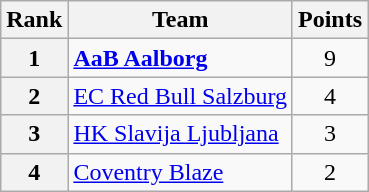<table class="wikitable" style="text-align: center;">
<tr>
<th>Rank</th>
<th>Team</th>
<th>Points</th>
</tr>
<tr>
<th>1</th>
<td style="text-align: left;"> <strong><a href='#'>AaB Aalborg</a></strong></td>
<td>9</td>
</tr>
<tr>
<th>2</th>
<td style="text-align: left;"> <a href='#'>EC Red Bull Salzburg</a></td>
<td>4</td>
</tr>
<tr>
<th>3</th>
<td style="text-align: left;"> <a href='#'>HK Slavija Ljubljana</a></td>
<td>3</td>
</tr>
<tr>
<th>4</th>
<td style="text-align: left;"> <a href='#'>Coventry Blaze</a></td>
<td>2</td>
</tr>
</table>
